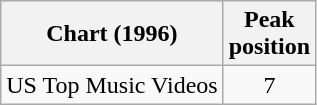<table class="wikitable">
<tr>
<th>Chart (1996)</th>
<th>Peak<br>position</th>
</tr>
<tr>
<td>US Top Music Videos</td>
<td align="center">7</td>
</tr>
</table>
